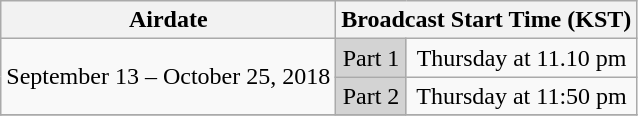<table class="wikitable" style="text-align:center">
<tr>
<th>Airdate</th>
<th colspan="2">Broadcast Start Time (KST)</th>
</tr>
<tr>
<td rowspan="2">September 13 – October 25, 2018</td>
<td style="background:Lightgray">Part 1</td>
<td>Thursday at 11.10 pm</td>
</tr>
<tr>
<td style="background:Lightgray">Part 2</td>
<td>Thursday at 11:50 pm</td>
</tr>
<tr>
</tr>
</table>
